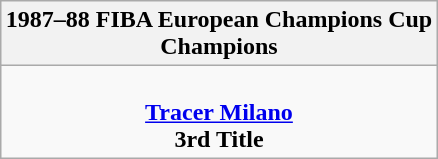<table class=wikitable style="text-align:center; margin:auto">
<tr>
<th>1987–88 FIBA European Champions Cup<br>Champions</th>
</tr>
<tr>
<td> <br> <strong><a href='#'>Tracer Milano</a></strong> <br> <strong>3rd Title</strong></td>
</tr>
</table>
